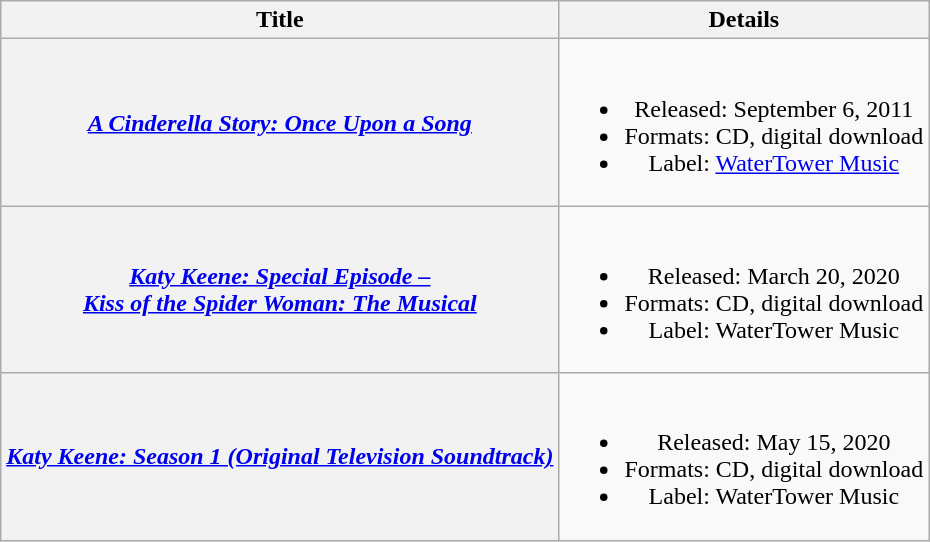<table class="wikitable plainrowheaders" style="text-align:center;">
<tr>
<th scope="col">Title</th>
<th scope="col">Details</th>
</tr>
<tr>
<th scope="row"><em><a href='#'>A Cinderella Story: Once Upon a Song</a></em></th>
<td><br><ul><li>Released: September 6, 2011</li><li>Formats: CD, digital download</li><li>Label: <a href='#'>WaterTower Music</a></li></ul></td>
</tr>
<tr>
<th scope="row"><em><a href='#'>Katy Keene: Special Episode –<br>Kiss of the Spider Woman: The Musical</a></em></th>
<td><br><ul><li>Released: March 20, 2020</li><li>Formats: CD, digital download</li><li>Label: WaterTower Music</li></ul></td>
</tr>
<tr>
<th scope="row"><em><a href='#'>Katy Keene: Season 1 (Original Television Soundtrack)</a></em></th>
<td><br><ul><li>Released: May 15, 2020</li><li>Formats: CD, digital download</li><li>Label: WaterTower Music</li></ul></td>
</tr>
</table>
